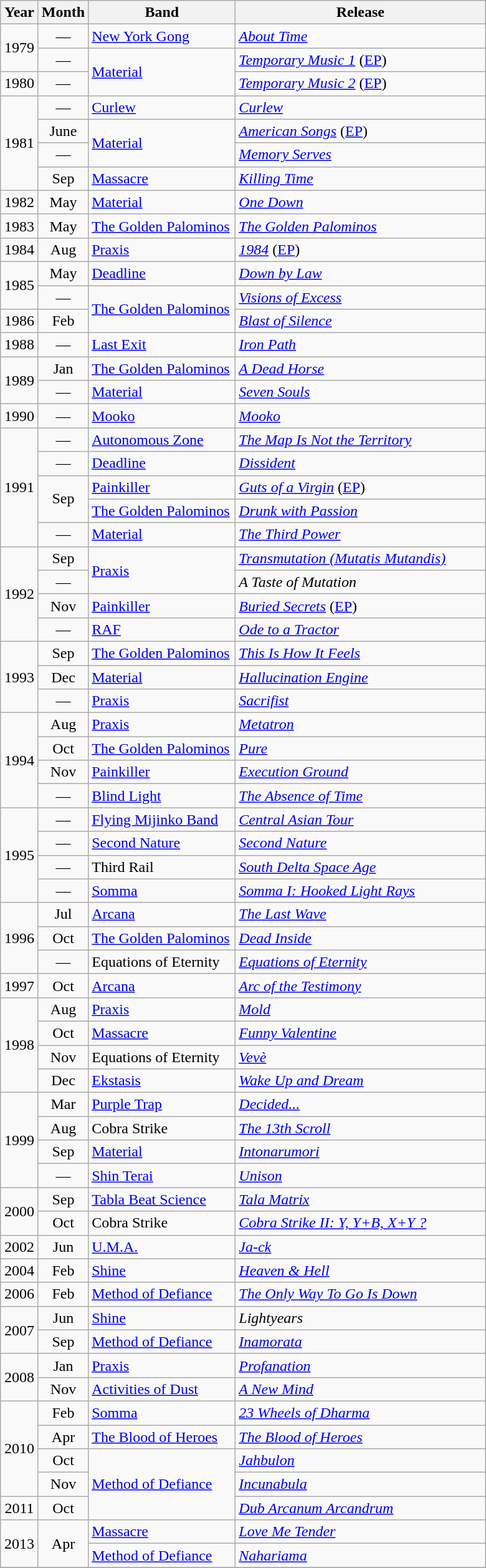<table class="wikitable">
<tr>
<th width="33">Year</th>
<th width="44">Month</th>
<th width="150">Band</th>
<th width="260">Release</th>
</tr>
<tr>
<td align="center" rowspan="2">1979</td>
<td align="center">—</td>
<td><a href='#'>New York Gong</a></td>
<td><em><a href='#'>About Time</a></em></td>
</tr>
<tr>
<td align="center">—</td>
<td rowspan="2"><a href='#'>Material</a></td>
<td><em><a href='#'>Temporary Music 1</a></em> (<a href='#'>EP</a>)</td>
</tr>
<tr>
<td align="center">1980</td>
<td align="center">—</td>
<td><em><a href='#'>Temporary Music 2</a></em> (<a href='#'>EP</a>)</td>
</tr>
<tr>
<td align="center" rowspan="4">1981</td>
<td align="center">—</td>
<td><a href='#'>Curlew</a></td>
<td><em><a href='#'>Curlew</a></em></td>
</tr>
<tr>
<td align="center">June</td>
<td rowspan="2"><a href='#'>Material</a></td>
<td><em><a href='#'>American Songs</a></em> (<a href='#'>EP</a>)</td>
</tr>
<tr>
<td align="center">—</td>
<td><em><a href='#'>Memory Serves</a></em></td>
</tr>
<tr>
<td align="center">Sep</td>
<td><a href='#'>Massacre</a></td>
<td><em><a href='#'>Killing Time</a></em></td>
</tr>
<tr>
<td align="center">1982</td>
<td align="center">May</td>
<td><a href='#'>Material</a></td>
<td><em><a href='#'>One Down</a></em></td>
</tr>
<tr>
<td align="center">1983</td>
<td align="center">May</td>
<td><a href='#'>The Golden Palominos</a></td>
<td><em><a href='#'>The Golden Palominos</a></em></td>
</tr>
<tr>
<td align="center">1984</td>
<td align="center">Aug</td>
<td><a href='#'>Praxis</a></td>
<td><em><a href='#'>1984</a></em> (<a href='#'>EP</a>)</td>
</tr>
<tr>
<td align="center" rowspan="2">1985</td>
<td align="center">May</td>
<td><a href='#'>Deadline</a></td>
<td><em><a href='#'>Down by Law</a></em></td>
</tr>
<tr>
<td align="center">—</td>
<td rowspan="2"><a href='#'>The Golden Palominos</a></td>
<td><em><a href='#'>Visions of Excess</a></em></td>
</tr>
<tr>
<td align="center">1986</td>
<td align="center">Feb</td>
<td><em><a href='#'>Blast of Silence</a></em></td>
</tr>
<tr>
<td align="center">1988</td>
<td align="center">—</td>
<td><a href='#'>Last Exit</a></td>
<td><em><a href='#'>Iron Path</a></em></td>
</tr>
<tr>
<td align="center" rowspan="2">1989</td>
<td align="center">Jan</td>
<td><a href='#'>The Golden Palominos</a></td>
<td><em><a href='#'>A Dead Horse</a></em></td>
</tr>
<tr>
<td align="center">—</td>
<td><a href='#'>Material</a></td>
<td><em><a href='#'>Seven Souls</a></em></td>
</tr>
<tr>
<td align="center">1990</td>
<td align="center">—</td>
<td><a href='#'>Mooko</a></td>
<td><em><a href='#'>Mooko</a></em></td>
</tr>
<tr>
<td align="center" rowspan="5">1991</td>
<td align="center">—</td>
<td><a href='#'>Autonomous Zone</a></td>
<td><em><a href='#'>The Map Is Not the Territory</a></em></td>
</tr>
<tr>
<td align="center">—</td>
<td><a href='#'>Deadline</a></td>
<td><em><a href='#'>Dissident</a></em></td>
</tr>
<tr>
<td align="center" rowspan="2">Sep</td>
<td><a href='#'>Painkiller</a></td>
<td><em><a href='#'>Guts of a Virgin</a></em> (<a href='#'>EP</a>)</td>
</tr>
<tr>
<td><a href='#'>The Golden Palominos</a></td>
<td><em><a href='#'>Drunk with Passion</a></em></td>
</tr>
<tr>
<td align="center">—</td>
<td><a href='#'>Material</a></td>
<td><em><a href='#'>The Third Power</a></em></td>
</tr>
<tr>
<td align="center" rowspan="4">1992</td>
<td align="center">Sep</td>
<td rowspan="2"><a href='#'>Praxis</a></td>
<td><em><a href='#'>Transmutation (Mutatis Mutandis)</a></em></td>
</tr>
<tr>
<td align="center">—</td>
<td><em>A Taste of Mutation</em></td>
</tr>
<tr>
<td align="center">Nov</td>
<td><a href='#'>Painkiller</a></td>
<td><em><a href='#'>Buried Secrets</a></em> (<a href='#'>EP</a>)</td>
</tr>
<tr>
<td align="center">—</td>
<td><a href='#'>RAF</a></td>
<td><em><a href='#'>Ode to a Tractor</a></em></td>
</tr>
<tr>
<td align="center" rowspan="3">1993</td>
<td align="center">Sep</td>
<td><a href='#'>The Golden Palominos</a></td>
<td><em><a href='#'>This Is How It Feels</a></em></td>
</tr>
<tr>
<td align="center">Dec</td>
<td><a href='#'>Material</a></td>
<td><em><a href='#'>Hallucination Engine</a></em></td>
</tr>
<tr>
<td align="center">—</td>
<td><a href='#'>Praxis</a></td>
<td><em><a href='#'>Sacrifist</a></em></td>
</tr>
<tr>
<td align="center" rowspan="4">1994</td>
<td align="center">Aug</td>
<td><a href='#'>Praxis</a></td>
<td><em><a href='#'>Metatron</a></em></td>
</tr>
<tr>
<td align="center">Oct</td>
<td><a href='#'>The Golden Palominos</a></td>
<td><em><a href='#'>Pure</a></em></td>
</tr>
<tr>
<td align="center">Nov</td>
<td><a href='#'>Painkiller</a></td>
<td><em><a href='#'>Execution Ground</a></em></td>
</tr>
<tr>
<td align="center">—</td>
<td><a href='#'>Blind Light</a></td>
<td><em><a href='#'>The Absence of Time</a></em></td>
</tr>
<tr>
<td align="center" rowspan="4">1995</td>
<td align="center">—</td>
<td><a href='#'>Flying Mijinko Band</a></td>
<td><em><a href='#'>Central Asian Tour</a></em></td>
</tr>
<tr>
<td align="center">—</td>
<td><a href='#'>Second Nature</a></td>
<td><em><a href='#'>Second Nature</a></em></td>
</tr>
<tr>
<td align="center">—</td>
<td>Third Rail</td>
<td><em><a href='#'>South Delta Space Age</a></em></td>
</tr>
<tr>
<td align="center">—</td>
<td><a href='#'>Somma</a></td>
<td><em><a href='#'>Somma I: Hooked Light Rays</a></em></td>
</tr>
<tr>
<td align="center" rowspan="3">1996</td>
<td align="center">Jul</td>
<td><a href='#'>Arcana</a></td>
<td><em><a href='#'>The Last Wave</a></em></td>
</tr>
<tr>
<td align="center">Oct</td>
<td><a href='#'>The Golden Palominos</a></td>
<td><em><a href='#'>Dead Inside</a></em></td>
</tr>
<tr>
<td align="center">—</td>
<td>Equations of Eternity</td>
<td><em><a href='#'>Equations of Eternity</a></em></td>
</tr>
<tr>
<td align="center">1997</td>
<td align="center">Oct</td>
<td><a href='#'>Arcana</a></td>
<td><em><a href='#'>Arc of the Testimony</a></em></td>
</tr>
<tr>
<td align="center" rowspan="4">1998</td>
<td align="center">Aug</td>
<td><a href='#'>Praxis</a></td>
<td><em><a href='#'>Mold</a></em></td>
</tr>
<tr>
<td align="center">Oct</td>
<td><a href='#'>Massacre</a></td>
<td><em><a href='#'>Funny Valentine</a></em></td>
</tr>
<tr>
<td align="center">Nov</td>
<td>Equations of Eternity</td>
<td><em><a href='#'>Vevè</a></em></td>
</tr>
<tr>
<td align="center">Dec</td>
<td><a href='#'>Ekstasis</a></td>
<td><em><a href='#'>Wake Up and Dream</a></em></td>
</tr>
<tr>
<td align="center" rowspan="4">1999</td>
<td align="center">Mar</td>
<td><a href='#'>Purple Trap</a></td>
<td><em><a href='#'>Decided...</a></em></td>
</tr>
<tr>
<td align="center">Aug</td>
<td>Cobra Strike</td>
<td><em><a href='#'>The 13th Scroll</a></em></td>
</tr>
<tr>
<td align="center">Sep</td>
<td><a href='#'>Material</a></td>
<td><em><a href='#'>Intonarumori</a></em></td>
</tr>
<tr>
<td align="center">—</td>
<td><a href='#'>Shin Terai</a></td>
<td><em><a href='#'>Unison</a></em></td>
</tr>
<tr>
<td align="center" rowspan="2">2000</td>
<td align="center">Sep</td>
<td><a href='#'>Tabla Beat Science</a></td>
<td><em><a href='#'>Tala Matrix</a></em></td>
</tr>
<tr>
<td align="center">Oct</td>
<td>Cobra Strike</td>
<td><em><a href='#'>Cobra Strike II: Y, Y+B, X+Y <hold> ?</a></em></td>
</tr>
<tr>
<td align="center">2002</td>
<td align="center">Jun</td>
<td><a href='#'>U.M.A.</a></td>
<td><em><a href='#'>Ja-ck</a></em></td>
</tr>
<tr>
<td align="center">2004</td>
<td align="center">Feb</td>
<td><a href='#'>Shine</a></td>
<td><em><a href='#'>Heaven & Hell</a></em></td>
</tr>
<tr>
<td align="center">2006</td>
<td align="center">Feb</td>
<td><a href='#'>Method of Defiance</a></td>
<td><em><a href='#'>The Only Way To Go Is Down</a></em></td>
</tr>
<tr>
<td align="center" rowspan="2">2007</td>
<td align="center">Jun</td>
<td><a href='#'>Shine</a></td>
<td><em>Lightyears</em></td>
</tr>
<tr>
<td align="center">Sep</td>
<td><a href='#'>Method of Defiance</a></td>
<td><em><a href='#'>Inamorata</a></em></td>
</tr>
<tr>
<td align="center" rowspan="2">2008</td>
<td align="center">Jan</td>
<td><a href='#'>Praxis</a></td>
<td><em><a href='#'>Profanation</a></em></td>
</tr>
<tr>
<td align="center">Nov</td>
<td><a href='#'>Activities of Dust</a></td>
<td><em><a href='#'>A New Mind</a></em></td>
</tr>
<tr>
<td align="center" rowspan="4">2010</td>
<td align="center">Feb</td>
<td><a href='#'>Somma</a></td>
<td><em><a href='#'>23 Wheels of Dharma</a></em></td>
</tr>
<tr>
<td align="center">Apr</td>
<td><a href='#'>The Blood of Heroes</a></td>
<td><em><a href='#'>The Blood of Heroes</a></em></td>
</tr>
<tr>
<td align="center">Oct</td>
<td rowspan="3"><a href='#'>Method of Defiance</a></td>
<td><em><a href='#'>Jahbulon</a></em></td>
</tr>
<tr>
<td align="center">Nov</td>
<td><em><a href='#'>Incunabula</a></em></td>
</tr>
<tr>
<td align="center">2011</td>
<td align="center">Oct</td>
<td><em><a href='#'>Dub Arcanum Arcandrum</a></em></td>
</tr>
<tr>
<td align="center" rowspan="2">2013</td>
<td align="center" rowspan="2">Apr</td>
<td><a href='#'>Massacre</a></td>
<td><em><a href='#'>Love Me Tender</a></em></td>
</tr>
<tr>
<td><a href='#'>Method of Defiance</a></td>
<td><em><a href='#'>Nahariama</a></em></td>
</tr>
<tr>
</tr>
</table>
